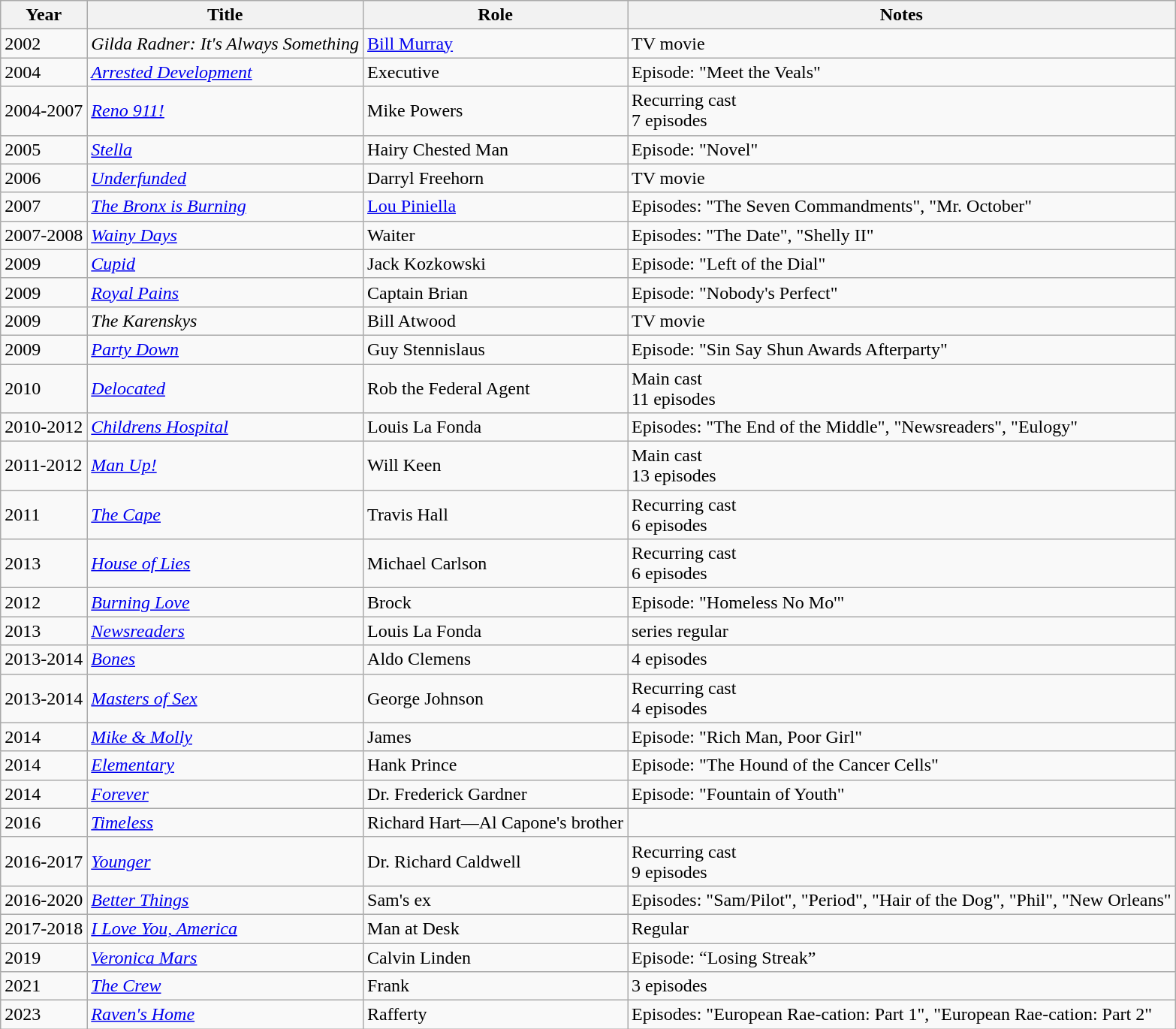<table class="wikitable sortable">
<tr>
<th>Year</th>
<th>Title</th>
<th>Role</th>
<th class="unsortable">Notes</th>
</tr>
<tr>
<td>2002</td>
<td><em>Gilda Radner: It's Always Something</em></td>
<td><a href='#'>Bill Murray</a></td>
<td>TV movie</td>
</tr>
<tr>
<td>2004</td>
<td><em><a href='#'>Arrested Development</a></em></td>
<td>Executive</td>
<td>Episode: "Meet the Veals"</td>
</tr>
<tr>
<td>2004-2007</td>
<td><em><a href='#'>Reno 911!</a></em></td>
<td>Mike Powers</td>
<td>Recurring cast<br>7 episodes</td>
</tr>
<tr>
<td>2005</td>
<td><em><a href='#'>Stella</a></em></td>
<td>Hairy Chested Man</td>
<td>Episode: "Novel"</td>
</tr>
<tr>
<td>2006</td>
<td><em><a href='#'>Underfunded</a></em></td>
<td>Darryl Freehorn</td>
<td>TV movie</td>
</tr>
<tr>
<td>2007</td>
<td><em><a href='#'>The Bronx is Burning</a></em></td>
<td><a href='#'>Lou Piniella</a></td>
<td>Episodes: "The Seven Commandments", "Mr. October"</td>
</tr>
<tr>
<td>2007-2008</td>
<td><em><a href='#'>Wainy Days</a></em></td>
<td>Waiter</td>
<td>Episodes: "The Date", "Shelly II"</td>
</tr>
<tr>
<td>2009</td>
<td><em><a href='#'>Cupid</a></em></td>
<td>Jack Kozkowski</td>
<td>Episode: "Left of the Dial"</td>
</tr>
<tr>
<td>2009</td>
<td><em><a href='#'>Royal Pains</a></em></td>
<td>Captain Brian</td>
<td>Episode: "Nobody's Perfect"</td>
</tr>
<tr>
<td>2009</td>
<td><em>The Karenskys</em></td>
<td>Bill Atwood</td>
<td>TV movie</td>
</tr>
<tr>
<td>2009</td>
<td><em><a href='#'>Party Down</a></em></td>
<td>Guy Stennislaus</td>
<td>Episode: "Sin Say Shun Awards Afterparty"</td>
</tr>
<tr>
<td>2010</td>
<td><em><a href='#'>Delocated</a></em></td>
<td>Rob the Federal Agent</td>
<td>Main cast<br>11 episodes</td>
</tr>
<tr>
<td>2010-2012</td>
<td><em><a href='#'>Childrens Hospital</a></em></td>
<td>Louis La Fonda</td>
<td>Episodes: "The End of the Middle", "Newsreaders", "Eulogy"</td>
</tr>
<tr>
<td>2011-2012</td>
<td><em><a href='#'>Man Up!</a></em></td>
<td>Will Keen</td>
<td>Main cast<br>13 episodes</td>
</tr>
<tr>
<td>2011</td>
<td><em><a href='#'>The Cape</a></em></td>
<td>Travis Hall</td>
<td>Recurring cast<br>6 episodes</td>
</tr>
<tr>
<td>2013</td>
<td><em><a href='#'>House of Lies</a></em></td>
<td>Michael Carlson</td>
<td>Recurring cast<br>6 episodes</td>
</tr>
<tr>
<td>2012</td>
<td><em><a href='#'>Burning Love</a></em></td>
<td>Brock</td>
<td>Episode: "Homeless No Mo'"</td>
</tr>
<tr>
<td>2013</td>
<td><em><a href='#'>Newsreaders</a></em></td>
<td>Louis La Fonda</td>
<td>series regular</td>
</tr>
<tr>
<td>2013-2014</td>
<td><em><a href='#'>Bones</a></em></td>
<td>Aldo Clemens</td>
<td>4 episodes</td>
</tr>
<tr>
<td>2013-2014</td>
<td><em><a href='#'>Masters of Sex</a></em></td>
<td>George Johnson</td>
<td>Recurring cast<br>4 episodes</td>
</tr>
<tr>
<td>2014</td>
<td><em><a href='#'>Mike & Molly</a></em></td>
<td>James</td>
<td>Episode: "Rich Man, Poor Girl"</td>
</tr>
<tr>
<td>2014</td>
<td><em><a href='#'>Elementary</a></em></td>
<td>Hank Prince</td>
<td>Episode: "The Hound of the Cancer Cells"</td>
</tr>
<tr>
<td>2014</td>
<td><em><a href='#'>Forever</a></em></td>
<td>Dr. Frederick Gardner</td>
<td>Episode: "Fountain of Youth"</td>
</tr>
<tr>
<td>2016</td>
<td><em><a href='#'>Timeless</a></em></td>
<td>Richard Hart—Al Capone's brother</td>
</tr>
<tr>
<td>2016-2017</td>
<td><em><a href='#'>Younger</a></em></td>
<td>Dr. Richard Caldwell</td>
<td>Recurring cast<br>9 episodes</td>
</tr>
<tr>
<td>2016-2020</td>
<td><em><a href='#'>Better Things</a></em></td>
<td>Sam's ex</td>
<td>Episodes: "Sam/Pilot", "Period", "Hair of the Dog", "Phil", "New Orleans"</td>
</tr>
<tr>
<td>2017-2018</td>
<td><em><a href='#'>I Love You, America</a></em></td>
<td>Man at Desk</td>
<td>Regular</td>
</tr>
<tr>
<td>2019</td>
<td><em><a href='#'>Veronica Mars</a></em></td>
<td>Calvin Linden</td>
<td>Episode: “Losing Streak”</td>
</tr>
<tr>
<td>2021</td>
<td><em><a href='#'>The Crew</a></em></td>
<td>Frank</td>
<td>3 episodes</td>
</tr>
<tr>
<td>2023</td>
<td><em><a href='#'>Raven's Home</a></em></td>
<td>Rafferty</td>
<td>Episodes: "European Rae-cation: Part 1", "European Rae-cation: Part 2"</td>
</tr>
</table>
